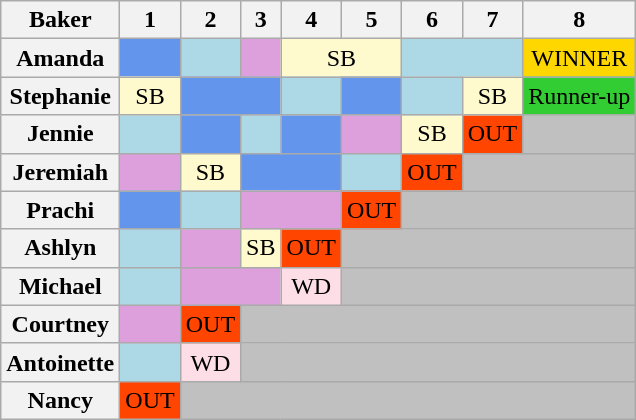<table class="wikitable" style="text-align:center">
<tr>
<th scope="col">Baker</th>
<th scope="col">1</th>
<th scope="col">2</th>
<th scope="col">3</th>
<th scope="col">4</th>
<th scope="col">5</th>
<th scope="col">6</th>
<th scope="col">7</th>
<th scope="col">8</th>
</tr>
<tr>
<th scope="row">Amanda</th>
<td bgcolor="CornflowerBlue"></td>
<td bgcolor="LightBlue"></td>
<td bgcolor="Plum"></td>
<td colspan="2" bgcolor="LemonChiffon">SB</td>
<td colspan="2" bgcolor="LightBlue"></td>
<td bgcolor="Gold">WINNER</td>
</tr>
<tr>
<th scope="row">Stephanie</th>
<td bgcolor="LemonChiffon">SB</td>
<td colspan="2" bgcolor="CornflowerBlue"></td>
<td bgcolor="LightBlue"></td>
<td bgcolor="CornflowerBlue"></td>
<td bgcolor="LightBlue"></td>
<td bgcolor="LemonChiffon">SB</td>
<td bgcolor="LimeGreen">Runner-up</td>
</tr>
<tr>
<th scope="row">Jennie</th>
<td bgcolor="LightBlue"></td>
<td bgcolor="CornflowerBlue"></td>
<td bgcolor="LightBlue"></td>
<td bgcolor="CornflowerBlue"></td>
<td bgcolor="Plum"></td>
<td bgcolor="LemonChiffon">SB</td>
<td bgcolor="OrangeRed">OUT</td>
<td style="background:silver;"></td>
</tr>
<tr>
<th scope="row">Jeremiah</th>
<td bgcolor="Plum"></td>
<td bgcolor="LemonChiffon">SB</td>
<td colspan="2" bgcolor="CornflowerBlue"></td>
<td bgcolor="LightBlue"></td>
<td bgcolor="OrangeRed">OUT</td>
<td colspan="2" style="background:silver;"></td>
</tr>
<tr>
<th scope="row">Prachi</th>
<td bgcolor="CornflowerBlue"></td>
<td bgcolor="LightBlue"></td>
<td colspan="2" bgcolor="Plum"></td>
<td bgcolor="OrangeRed">OUT</td>
<td colspan="3" style="background:silver;"></td>
</tr>
<tr>
<th scope="row">Ashlyn</th>
<td bgcolor="LightBlue"></td>
<td bgcolor="Plum"></td>
<td bgcolor="LemonChiffon">SB</td>
<td bgcolor="OrangeRed">OUT</td>
<td colspan="4" style="background:silver;"></td>
</tr>
<tr>
<th scope="row">Michael</th>
<td bgcolor="LightBlue"></td>
<td colspan="2" bgcolor="Plum"></td>
<td bgcolor="#fddde6">WD</td>
<td colspan="4" style="background:silver;"></td>
</tr>
<tr>
<th scope="row">Courtney</th>
<td bgcolor="Plum"></td>
<td bgcolor="OrangeRed">OUT</td>
<td colspan="6" style="background:silver;"></td>
</tr>
<tr>
<th scope="row">Antoinette</th>
<td bgcolor="LightBlue"></td>
<td bgcolor="#fddde6">WD</td>
<td colspan="6" style="background:silver;"></td>
</tr>
<tr>
<th scope="row">Nancy</th>
<td bgcolor="OrangeRed">OUT</td>
<td colspan="7" style="background:silver;"></td>
</tr>
</table>
